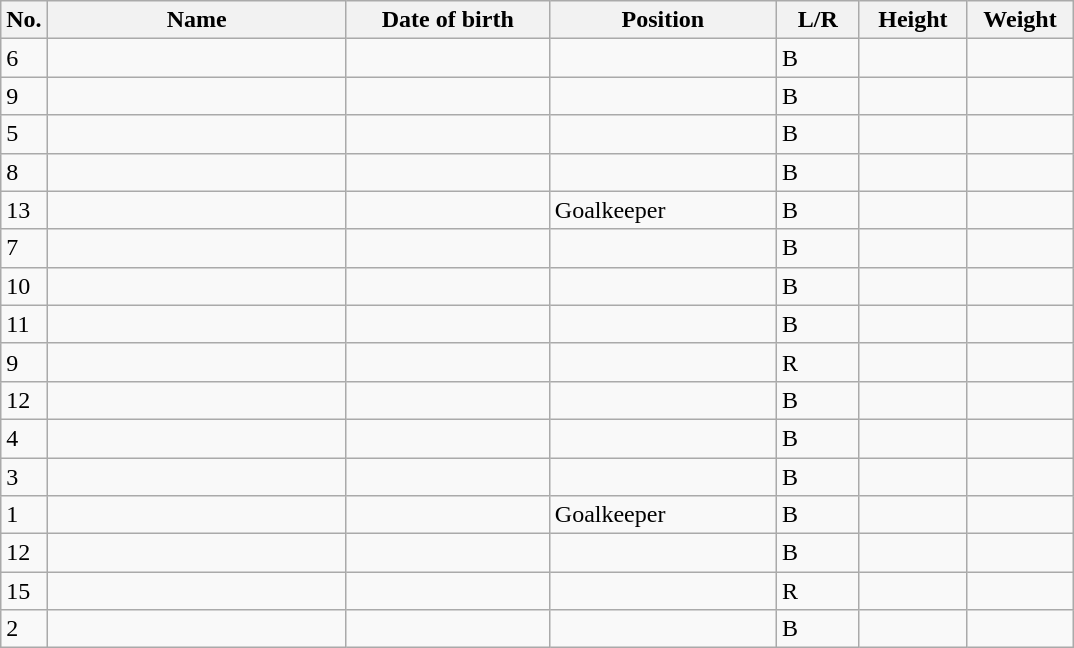<table class="wikitable sortable" style=font-size:100%; text-align:center;>
<tr>
<th>No.</th>
<th style=width:12em>Name</th>
<th style=width:8em>Date of birth</th>
<th style=width:9em>Position</th>
<th style=width:3em>L/R</th>
<th style=width:4em>Height</th>
<th style=width:4em>Weight</th>
</tr>
<tr>
<td>6</td>
<td align=left></td>
<td align=right></td>
<td></td>
<td>B</td>
<td></td>
<td></td>
</tr>
<tr>
<td>9</td>
<td align=left></td>
<td align=right></td>
<td></td>
<td>B</td>
<td></td>
<td></td>
</tr>
<tr>
<td>5</td>
<td align=left></td>
<td align=right></td>
<td></td>
<td>B</td>
<td></td>
<td></td>
</tr>
<tr>
<td>8</td>
<td align=left></td>
<td align=right></td>
<td></td>
<td>B</td>
<td></td>
<td></td>
</tr>
<tr>
<td>13</td>
<td align=left></td>
<td align=right></td>
<td>Goalkeeper</td>
<td>B</td>
<td></td>
<td></td>
</tr>
<tr>
<td>7</td>
<td align=left></td>
<td align=right></td>
<td></td>
<td>B</td>
<td></td>
<td></td>
</tr>
<tr>
<td>10</td>
<td align=left></td>
<td align=right></td>
<td></td>
<td>B</td>
<td></td>
<td></td>
</tr>
<tr>
<td>11</td>
<td align=left></td>
<td align=right></td>
<td></td>
<td>B</td>
<td></td>
<td></td>
</tr>
<tr>
<td>9</td>
<td align=left></td>
<td align=right></td>
<td></td>
<td>R</td>
<td></td>
<td></td>
</tr>
<tr>
<td>12</td>
<td align=left></td>
<td align=right></td>
<td></td>
<td>B</td>
<td></td>
<td></td>
</tr>
<tr>
<td>4</td>
<td align=left></td>
<td align=right></td>
<td></td>
<td>B</td>
<td></td>
<td></td>
</tr>
<tr>
<td>3</td>
<td align=left></td>
<td align=right></td>
<td></td>
<td>B</td>
<td></td>
<td></td>
</tr>
<tr>
<td>1</td>
<td align=left></td>
<td align=right></td>
<td>Goalkeeper</td>
<td>B</td>
<td></td>
<td></td>
</tr>
<tr>
<td>12</td>
<td align=left></td>
<td align=right></td>
<td></td>
<td>B</td>
<td></td>
<td></td>
</tr>
<tr>
<td>15</td>
<td align=left></td>
<td align=right></td>
<td></td>
<td>R</td>
<td></td>
<td></td>
</tr>
<tr>
<td>2</td>
<td align=left></td>
<td align=right></td>
<td></td>
<td>B</td>
<td></td>
<td></td>
</tr>
</table>
